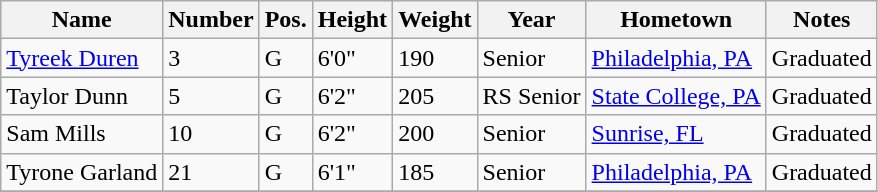<table class="wikitable sortable" border="1">
<tr>
<th>Name</th>
<th>Number</th>
<th>Pos.</th>
<th>Height</th>
<th>Weight</th>
<th>Year</th>
<th>Hometown</th>
<th class="unsortable">Notes</th>
</tr>
<tr>
<td sortname><a href='#'>Tyreek Duren</a></td>
<td>3</td>
<td>G</td>
<td>6'0"</td>
<td>190</td>
<td>Senior</td>
<td><a href='#'>Philadelphia, PA</a></td>
<td>Graduated</td>
</tr>
<tr>
<td sortname>Taylor Dunn</td>
<td>5</td>
<td>G</td>
<td>6'2"</td>
<td>205</td>
<td>RS Senior</td>
<td><a href='#'>State College, PA</a></td>
<td>Graduated</td>
</tr>
<tr>
<td sortname>Sam Mills</td>
<td>10</td>
<td>G</td>
<td>6'2"</td>
<td>200</td>
<td>Senior</td>
<td><a href='#'>Sunrise, FL</a></td>
<td>Graduated</td>
</tr>
<tr>
<td sortname>Tyrone Garland</td>
<td>21</td>
<td>G</td>
<td>6'1"</td>
<td>185</td>
<td>Senior</td>
<td><a href='#'>Philadelphia, PA</a></td>
<td>Graduated</td>
</tr>
<tr>
</tr>
</table>
